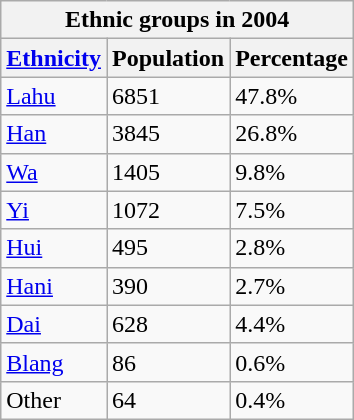<table class="wikitable">
<tr>
<th style="text-align:center;" colspan="3">Ethnic groups in 2004</th>
</tr>
<tr>
<th><a href='#'>Ethnicity</a></th>
<th>Population</th>
<th>Percentage</th>
</tr>
<tr>
<td><a href='#'>Lahu</a></td>
<td>6851</td>
<td>47.8%</td>
</tr>
<tr>
<td><a href='#'>Han</a></td>
<td>3845</td>
<td>26.8%</td>
</tr>
<tr>
<td><a href='#'>Wa</a></td>
<td>1405</td>
<td>9.8%</td>
</tr>
<tr>
<td><a href='#'>Yi</a></td>
<td>1072</td>
<td>7.5%</td>
</tr>
<tr>
<td><a href='#'>Hui</a></td>
<td>495</td>
<td>2.8%</td>
</tr>
<tr>
<td><a href='#'>Hani</a></td>
<td>390</td>
<td>2.7%</td>
</tr>
<tr>
<td><a href='#'>Dai</a></td>
<td>628</td>
<td>4.4%</td>
</tr>
<tr>
<td><a href='#'>Blang</a></td>
<td>86</td>
<td>0.6%</td>
</tr>
<tr>
<td>Other</td>
<td>64</td>
<td>0.4%</td>
</tr>
</table>
